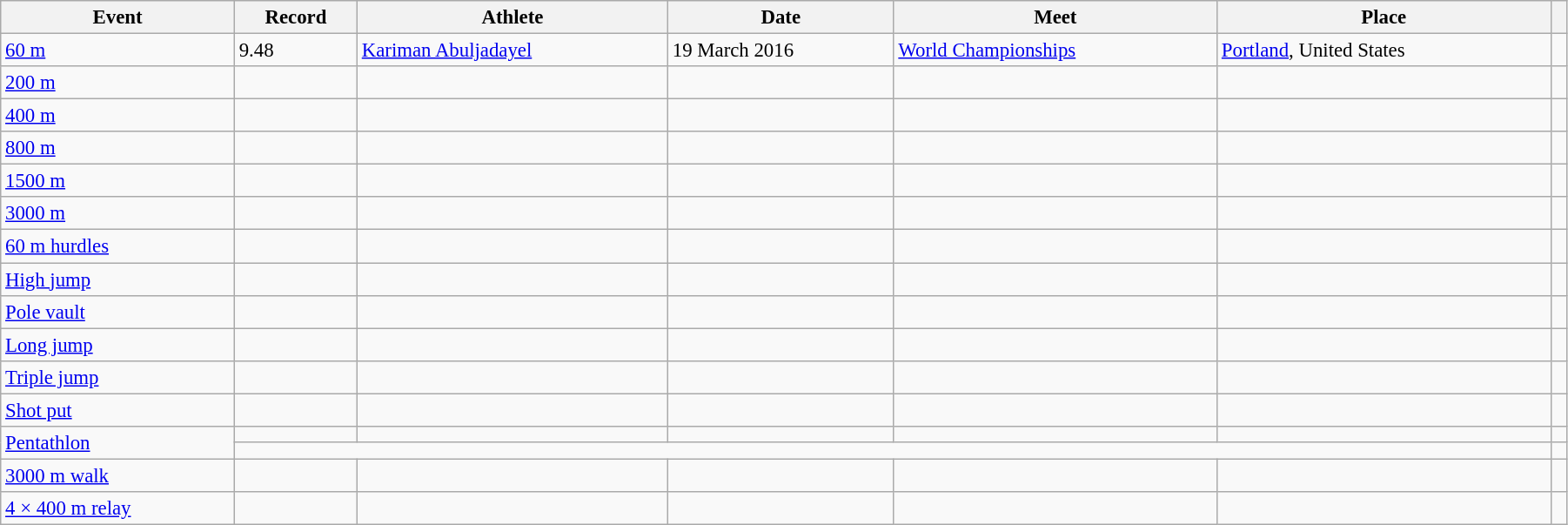<table class="wikitable" style="font-size:95%; width: 95%;">
<tr>
<th>Event</th>
<th>Record</th>
<th>Athlete</th>
<th>Date</th>
<th>Meet</th>
<th>Place</th>
<th></th>
</tr>
<tr>
<td><a href='#'>60 m</a></td>
<td>9.48</td>
<td><a href='#'>Kariman Abuljadayel</a></td>
<td>19 March 2016</td>
<td><a href='#'>World Championships</a></td>
<td><a href='#'>Portland</a>, United States</td>
<td></td>
</tr>
<tr>
<td><a href='#'>200 m</a></td>
<td></td>
<td></td>
<td></td>
<td></td>
<td></td>
<td></td>
</tr>
<tr>
<td><a href='#'>400 m</a></td>
<td></td>
<td></td>
<td></td>
<td></td>
<td></td>
<td></td>
</tr>
<tr>
<td><a href='#'>800 m</a></td>
<td></td>
<td></td>
<td></td>
<td></td>
<td></td>
<td></td>
</tr>
<tr>
<td><a href='#'>1500 m</a></td>
<td></td>
<td></td>
<td></td>
<td></td>
<td></td>
<td></td>
</tr>
<tr>
<td><a href='#'>3000 m</a></td>
<td></td>
<td></td>
<td></td>
<td></td>
<td></td>
<td></td>
</tr>
<tr>
<td><a href='#'>60 m hurdles</a></td>
<td></td>
<td></td>
<td></td>
<td></td>
<td></td>
<td></td>
</tr>
<tr>
<td><a href='#'>High jump</a></td>
<td></td>
<td></td>
<td></td>
<td></td>
<td></td>
<td></td>
</tr>
<tr>
<td><a href='#'>Pole vault</a></td>
<td></td>
<td></td>
<td></td>
<td></td>
<td></td>
<td></td>
</tr>
<tr>
<td><a href='#'>Long jump</a></td>
<td></td>
<td></td>
<td></td>
<td></td>
<td></td>
<td></td>
</tr>
<tr>
<td><a href='#'>Triple jump</a></td>
<td></td>
<td></td>
<td></td>
<td></td>
<td></td>
<td></td>
</tr>
<tr>
<td><a href='#'>Shot put</a></td>
<td></td>
<td></td>
<td></td>
<td></td>
<td></td>
<td></td>
</tr>
<tr>
<td rowspan=2><a href='#'>Pentathlon</a></td>
<td></td>
<td></td>
<td></td>
<td></td>
<td></td>
<td></td>
</tr>
<tr>
<td colspan=5></td>
<td></td>
</tr>
<tr>
<td><a href='#'>3000 m walk</a></td>
<td></td>
<td></td>
<td></td>
<td></td>
<td></td>
<td></td>
</tr>
<tr>
<td><a href='#'>4 × 400 m relay</a></td>
<td></td>
<td></td>
<td></td>
<td></td>
<td></td>
<td></td>
</tr>
</table>
